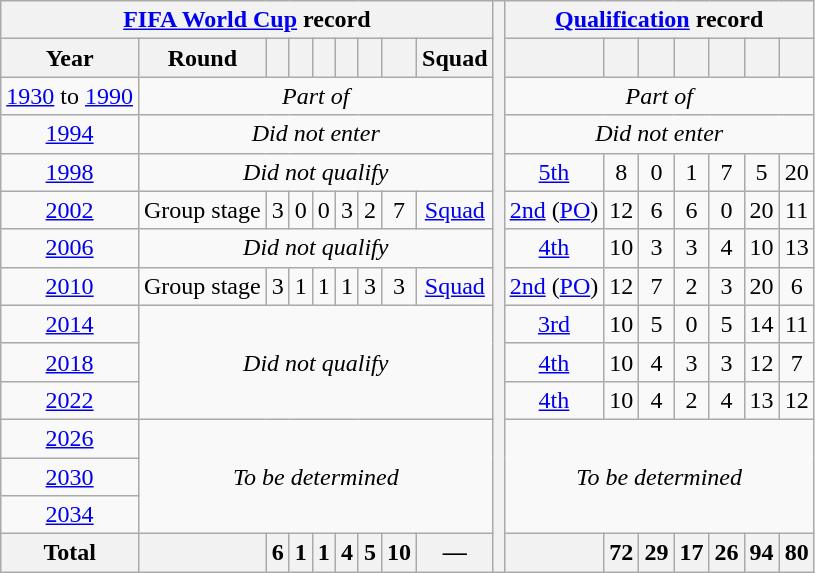<table class="wikitable" style="text-align: center;font-size:100%;">
<tr>
<th colspan="9"><a href='#'>FIFA World Cup</a> record</th>
<th rowspan="15"></th>
<th colspan="7"><a href='#'>Qualification</a> record</th>
</tr>
<tr>
<th>Year</th>
<th>Round</th>
<th></th>
<th></th>
<th></th>
<th></th>
<th></th>
<th></th>
<th>Squad</th>
<th></th>
<th></th>
<th></th>
<th></th>
<th></th>
<th></th>
<th></th>
</tr>
<tr>
<td><a href='#'>1930</a> to <a href='#'>1990</a></td>
<td colspan="8"><em>Part of </em></td>
<td colspan="7"><em>Part of </em></td>
</tr>
<tr>
<td> <a href='#'>1994</a></td>
<td colspan="8"><em>Did not enter</em></td>
<td colspan="8"><em>Did not enter</em></td>
</tr>
<tr>
<td> <a href='#'>1998</a></td>
<td colspan="8"><em>Did not qualify</em></td>
<td><a href='#'>5th</a></td>
<td>8</td>
<td>0</td>
<td>1</td>
<td>7</td>
<td>5</td>
<td>20</td>
</tr>
<tr>
<td>  <a href='#'>2002</a></td>
<td>Group stage</td>
<td>3</td>
<td>0</td>
<td>0</td>
<td>3</td>
<td>2</td>
<td>7</td>
<td><a href='#'>Squad</a></td>
<td><a href='#'>2nd</a> (<a href='#'>PO</a>)</td>
<td>12</td>
<td>6</td>
<td>6</td>
<td>0</td>
<td>20</td>
<td>11</td>
</tr>
<tr>
<td> <a href='#'>2006</a></td>
<td colspan="8"><em>Did not qualify</em></td>
<td><a href='#'>4th</a></td>
<td>10</td>
<td>3</td>
<td>3</td>
<td>4</td>
<td>10</td>
<td>13</td>
</tr>
<tr>
<td> <a href='#'>2010</a></td>
<td>Group stage</td>
<td>3</td>
<td>1</td>
<td>1</td>
<td>1</td>
<td>3</td>
<td>3</td>
<td><a href='#'>Squad</a></td>
<td><a href='#'>2nd</a> (<a href='#'>PO</a>)</td>
<td>12</td>
<td>7</td>
<td>2</td>
<td>3</td>
<td>20</td>
<td>6</td>
</tr>
<tr>
<td> <a href='#'>2014</a></td>
<td colspan="8" rowspan="3"><em>Did not qualify</em></td>
<td><a href='#'>3rd</a></td>
<td>10</td>
<td>5</td>
<td>0</td>
<td>5</td>
<td>14</td>
<td>11</td>
</tr>
<tr>
<td> <a href='#'>2018</a></td>
<td><a href='#'>4th</a></td>
<td>10</td>
<td>4</td>
<td>3</td>
<td>3</td>
<td>12</td>
<td>7</td>
</tr>
<tr>
<td> <a href='#'>2022</a></td>
<td><a href='#'>4th</a></td>
<td>10</td>
<td>4</td>
<td>2</td>
<td>4</td>
<td>13</td>
<td>12</td>
</tr>
<tr>
<td>   <a href='#'>2026</a></td>
<td colspan="8" rowspan="3"><em>To be determined</em></td>
<td colspan="7" rowspan="3"><em>To be determined</em></td>
</tr>
<tr>
<td>   <a href='#'>2030</a></td>
</tr>
<tr>
<td> <a href='#'>2034</a></td>
</tr>
<tr>
<th>Total</th>
<th></th>
<th>6</th>
<th>1</th>
<th>1</th>
<th>4</th>
<th>5</th>
<th>10</th>
<th>—</th>
<th></th>
<th>72</th>
<th>29</th>
<th>17</th>
<th>26</th>
<th>94</th>
<th>80</th>
</tr>
</table>
